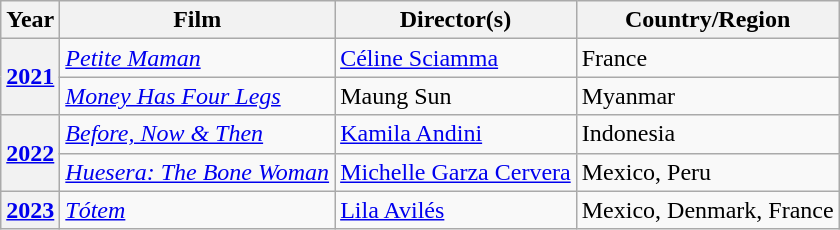<table class="plainrowheaders wikitable">
<tr>
<th>Year</th>
<th>Film</th>
<th>Director(s)</th>
<th>Country/Region</th>
</tr>
<tr>
<th scope="row" rowspan="2"><a href='#'>2021</a></th>
<td><em><a href='#'>Petite Maman</a></em></td>
<td><a href='#'>Céline Sciamma</a></td>
<td>France</td>
</tr>
<tr>
<td><em><a href='#'>Money Has Four Legs</a></em></td>
<td>Maung Sun</td>
<td>Myanmar</td>
</tr>
<tr>
<th scope="row" rowspan="2"><a href='#'>2022</a></th>
<td><em><a href='#'>Before, Now & Then</a></em></td>
<td><a href='#'>Kamila Andini</a></td>
<td>Indonesia</td>
</tr>
<tr>
<td><em><a href='#'>Huesera: The Bone Woman</a></em></td>
<td><a href='#'>Michelle Garza Cervera</a></td>
<td>Mexico, Peru</td>
</tr>
<tr>
<th scope="row"><a href='#'>2023</a></th>
<td><em><a href='#'>Tótem</a></em></td>
<td><a href='#'>Lila Avilés</a></td>
<td>Mexico, Denmark, France</td>
</tr>
</table>
